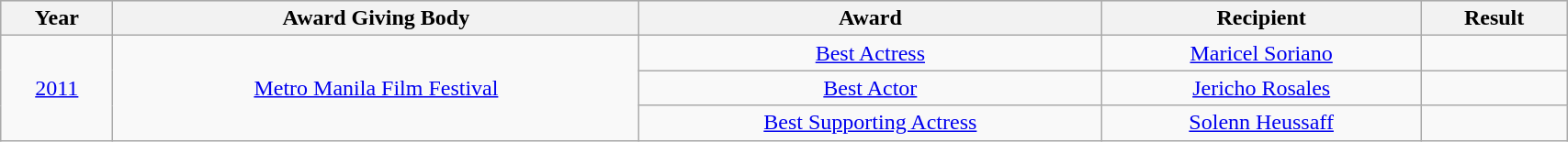<table class="wikitable" width=90% style="text-align:center">
<tr bgcolor="#CCCCCC">
<th>Year</th>
<th>Award Giving Body</th>
<th>Award</th>
<th>Recipient</th>
<th>Result</th>
</tr>
<tr>
<td rowspan=3><a href='#'>2011</a></td>
<td rowspan=5><a href='#'>Metro Manila Film Festival</a></td>
<td><a href='#'>Best Actress</a></td>
<td><a href='#'>Maricel Soriano</a></td>
<td></td>
</tr>
<tr>
<td><a href='#'>Best Actor</a></td>
<td><a href='#'>Jericho Rosales</a></td>
<td></td>
</tr>
<tr>
<td><a href='#'>Best Supporting Actress</a></td>
<td><a href='#'>Solenn Heussaff</a></td>
<td></td>
</tr>
</table>
